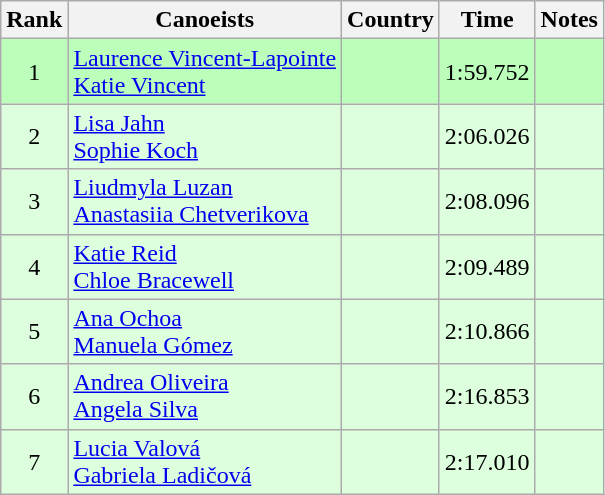<table class="wikitable" style="text-align:center">
<tr>
<th>Rank</th>
<th>Canoeists</th>
<th>Country</th>
<th>Time</th>
<th>Notes</th>
</tr>
<tr bgcolor=bbffbb>
<td>1</td>
<td align="left"><a href='#'>Laurence Vincent-Lapointe</a><br><a href='#'>Katie Vincent</a></td>
<td align="left"></td>
<td>1:59.752</td>
<td></td>
</tr>
<tr bgcolor=ddffdd>
<td>2</td>
<td align="left"><a href='#'>Lisa Jahn</a><br><a href='#'>Sophie Koch</a></td>
<td align="left"></td>
<td>2:06.026</td>
<td></td>
</tr>
<tr bgcolor=ddffdd>
<td>3</td>
<td align="left"><a href='#'>Liudmyla Luzan</a><br><a href='#'>Anastasiia Chetverikova</a></td>
<td align="left"></td>
<td>2:08.096</td>
<td></td>
</tr>
<tr bgcolor=ddffdd>
<td>4</td>
<td align="left"><a href='#'>Katie Reid</a><br><a href='#'>Chloe Bracewell</a></td>
<td align="left"></td>
<td>2:09.489</td>
<td></td>
</tr>
<tr bgcolor=ddffdd>
<td>5</td>
<td align="left"><a href='#'>Ana Ochoa</a><br><a href='#'>Manuela Gómez</a></td>
<td align="left"></td>
<td>2:10.866</td>
<td></td>
</tr>
<tr bgcolor=ddffdd>
<td>6</td>
<td align="left"><a href='#'>Andrea Oliveira</a><br><a href='#'>Angela Silva</a></td>
<td align="left"></td>
<td>2:16.853</td>
<td></td>
</tr>
<tr bgcolor=ddffdd>
<td>7</td>
<td align="left"><a href='#'>Lucia Valová</a><br><a href='#'>Gabriela Ladičová</a></td>
<td align="left"></td>
<td>2:17.010</td>
<td></td>
</tr>
</table>
